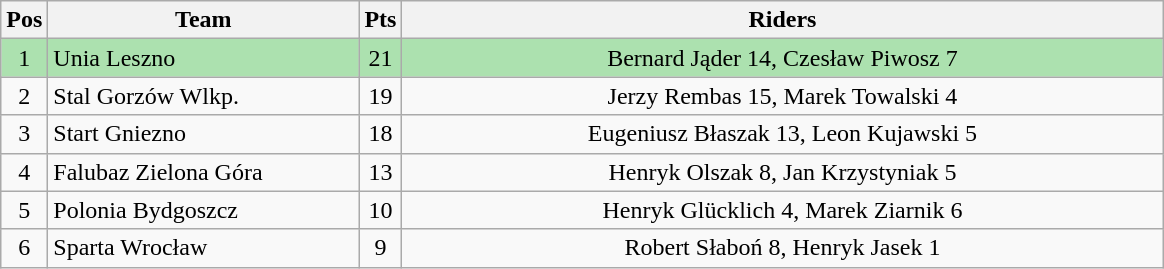<table class="wikitable" style="font-size: 100%">
<tr>
<th width=20>Pos</th>
<th width=200>Team</th>
<th width=20>Pts</th>
<th width=500>Riders</th>
</tr>
<tr align=center style="background:#ACE1AF;">
<td>1</td>
<td align="left">Unia Leszno</td>
<td>21</td>
<td>Bernard Jąder 14, Czesław Piwosz 7</td>
</tr>
<tr align=center>
<td>2</td>
<td align="left">Stal Gorzów Wlkp.</td>
<td>19</td>
<td>Jerzy Rembas 15, Marek Towalski 4</td>
</tr>
<tr align=center>
<td>3</td>
<td align="left">Start Gniezno</td>
<td>18</td>
<td>Eugeniusz Błaszak 13, Leon Kujawski 5</td>
</tr>
<tr align=center>
<td>4</td>
<td align="left">Falubaz Zielona Góra</td>
<td>13</td>
<td>Henryk Olszak 8, Jan Krzystyniak 5</td>
</tr>
<tr align=center>
<td>5</td>
<td align="left">Polonia Bydgoszcz</td>
<td>10</td>
<td>Henryk Glücklich 4, Marek Ziarnik 6</td>
</tr>
<tr align=center>
<td>6</td>
<td align="left">Sparta Wrocław</td>
<td>9</td>
<td>Robert Słaboń 8, Henryk Jasek 1</td>
</tr>
</table>
